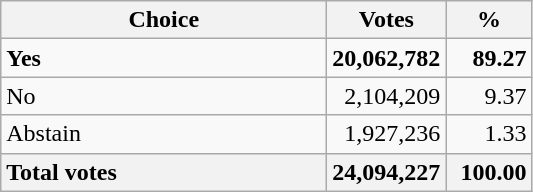<table class="wikitable" style="margin-right: 1em; background: #f9f9f9;">
<tr>
<th scope="col" style="width: 210px">Choice</th>
<th scope="col" style="width: 70px">Votes</th>
<th scope="col" style="width: 50px">%</th>
</tr>
<tr>
<td><strong>Yes</strong></td>
<td style="text-align:right;"><strong>20,062,782</strong></td>
<td style="text-align:right;"><strong>89.27</strong></td>
</tr>
<tr>
<td>No</td>
<td style="text-align:right;">2,104,209</td>
<td style="text-align:right;">9.37</td>
</tr>
<tr>
<td>Abstain</td>
<td style="text-align:right;">1,927,236</td>
<td style="text-align:right;">1.33</td>
</tr>
<tr class="tfoot" style="background:#f2f2f2;">
<td style="text-align:left;"><strong>Total votes</strong></td>
<td style="text-align:right;"><strong>24,094,227</strong></td>
<td style="text-align:right;"><strong>100.00</strong></td>
</tr>
</table>
